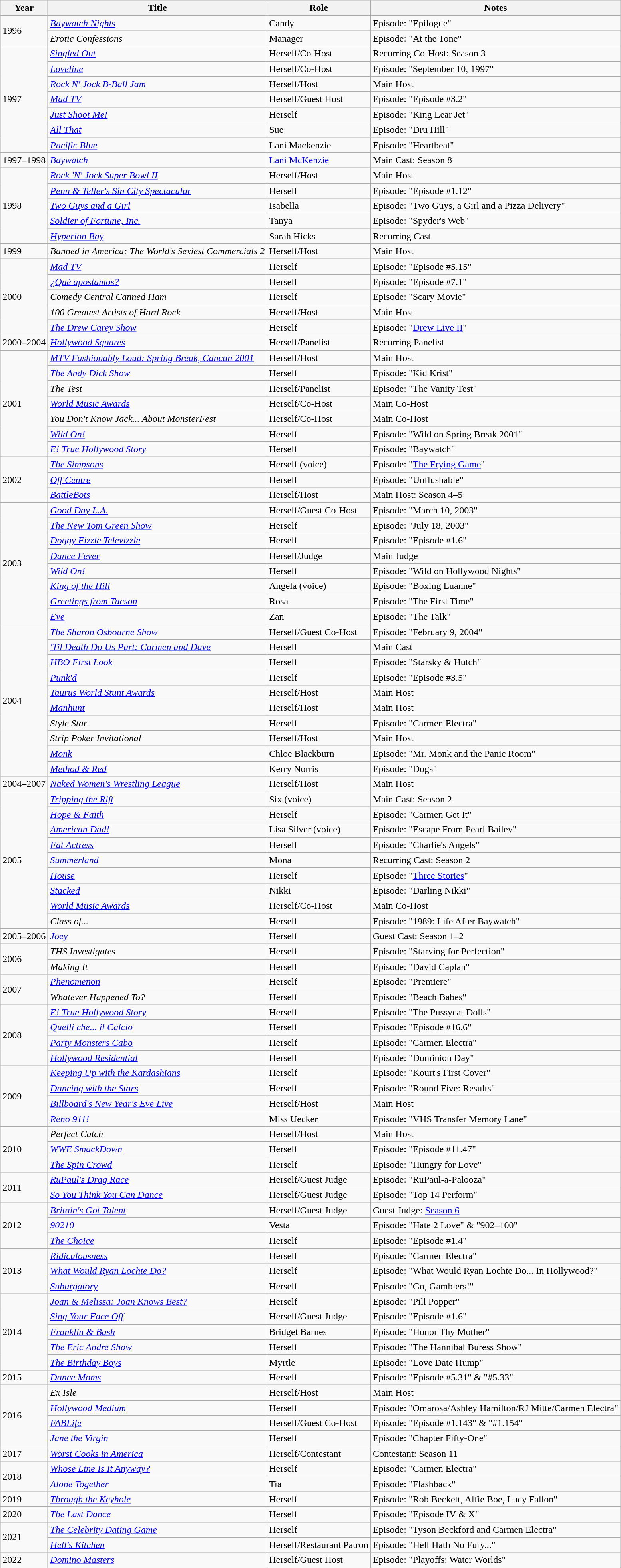<table class="wikitable sortable">
<tr>
<th>Year</th>
<th>Title</th>
<th>Role</th>
<th>Notes</th>
</tr>
<tr>
<td rowspan="2">1996</td>
<td><em><a href='#'>Baywatch Nights</a></em></td>
<td>Candy</td>
<td>Episode: "Epilogue"</td>
</tr>
<tr>
<td><em>Erotic Confessions</em></td>
<td>Manager</td>
<td>Episode: "At the Tone"</td>
</tr>
<tr>
<td rowspan="7">1997</td>
<td><em><a href='#'>Singled Out</a></em></td>
<td>Herself/Co-Host</td>
<td>Recurring Co-Host: Season 3</td>
</tr>
<tr>
<td><a href='#'><em>Loveline</em></a></td>
<td>Herself/Co-Host</td>
<td>Episode: "September 10, 1997"</td>
</tr>
<tr>
<td><em><a href='#'>Rock N' Jock B-Ball Jam</a></em></td>
<td>Herself/Host</td>
<td>Main Host</td>
</tr>
<tr>
<td><em><a href='#'>Mad TV</a></em></td>
<td>Herself/Guest Host</td>
<td>Episode: "Episode #3.2"</td>
</tr>
<tr>
<td><em><a href='#'>Just Shoot Me!</a></em></td>
<td>Herself</td>
<td>Episode: "King Lear Jet"</td>
</tr>
<tr>
<td><em><a href='#'>All That</a></em></td>
<td>Sue</td>
<td>Episode: "Dru Hill"</td>
</tr>
<tr>
<td><em><a href='#'>Pacific Blue</a></em></td>
<td>Lani Mackenzie</td>
<td>Episode: "Heartbeat"</td>
</tr>
<tr>
<td>1997–1998</td>
<td><em><a href='#'>Baywatch</a></em></td>
<td><a href='#'>Lani McKenzie</a></td>
<td>Main Cast: Season 8</td>
</tr>
<tr>
<td rowspan="5">1998</td>
<td><em><a href='#'>Rock 'N' Jock Super Bowl II</a></em></td>
<td>Herself/Host</td>
<td>Main Host</td>
</tr>
<tr>
<td><em><a href='#'>Penn & Teller's Sin City Spectacular</a></em></td>
<td>Herself</td>
<td>Episode: "Episode #1.12"</td>
</tr>
<tr>
<td><em><a href='#'>Two Guys and a Girl</a></em></td>
<td>Isabella</td>
<td>Episode: "Two Guys, a Girl and a Pizza Delivery"</td>
</tr>
<tr>
<td><em><a href='#'>Soldier of Fortune, Inc.</a></em></td>
<td>Tanya</td>
<td>Episode: "Spyder's Web"</td>
</tr>
<tr>
<td><em><a href='#'>Hyperion Bay</a></em></td>
<td>Sarah Hicks</td>
<td>Recurring Cast</td>
</tr>
<tr>
<td>1999</td>
<td><em>Banned in America: The World's Sexiest Commercials 2</em></td>
<td>Herself/Host</td>
<td>Main Host</td>
</tr>
<tr>
<td rowspan="5">2000</td>
<td><em><a href='#'>Mad TV</a></em></td>
<td>Herself</td>
<td>Episode: "Episode #5.15"</td>
</tr>
<tr>
<td><em><a href='#'>¿Qué apostamos?</a></em></td>
<td>Herself</td>
<td>Episode: "Episode #7.1"</td>
</tr>
<tr>
<td><em>Comedy Central Canned Ham</em></td>
<td>Herself</td>
<td>Episode: "Scary Movie"</td>
</tr>
<tr>
<td><em>100 Greatest Artists of Hard Rock</em></td>
<td>Herself/Host</td>
<td>Main Host</td>
</tr>
<tr>
<td><em><a href='#'>The Drew Carey Show</a></em></td>
<td>Herself</td>
<td>Episode: "<a href='#'>Drew Live II</a>"</td>
</tr>
<tr>
<td>2000–2004</td>
<td><em><a href='#'>Hollywood Squares</a></em></td>
<td>Herself/Panelist</td>
<td>Recurring Panelist</td>
</tr>
<tr>
<td rowspan="7">2001</td>
<td><em><a href='#'>MTV Fashionably Loud: Spring Break, Cancun 2001</a></em></td>
<td>Herself/Host</td>
<td>Main Host</td>
</tr>
<tr>
<td><em><a href='#'>The Andy Dick Show</a></em></td>
<td>Herself</td>
<td>Episode: "Kid Krist"</td>
</tr>
<tr>
<td><em>The Test</em></td>
<td>Herself/Panelist</td>
<td>Episode: "The Vanity Test"</td>
</tr>
<tr>
<td><em><a href='#'>World Music Awards</a></em></td>
<td>Herself/Co-Host</td>
<td>Main Co-Host</td>
</tr>
<tr>
<td><em>You Don't Know Jack... About MonsterFest</em></td>
<td>Herself/Co-Host</td>
<td>Main Co-Host</td>
</tr>
<tr>
<td><em><a href='#'>Wild On!</a></em></td>
<td>Herself</td>
<td>Episode: "Wild on Spring Break 2001"</td>
</tr>
<tr>
<td><em><a href='#'>E! True Hollywood Story</a></em></td>
<td>Herself</td>
<td>Episode: "Baywatch"</td>
</tr>
<tr>
<td rowspan="3">2002</td>
<td><em><a href='#'>The Simpsons</a></em></td>
<td>Herself (voice)</td>
<td>Episode: "<a href='#'>The Frying Game</a>"</td>
</tr>
<tr>
<td><em><a href='#'>Off Centre</a></em></td>
<td>Herself</td>
<td>Episode: "Unflushable"</td>
</tr>
<tr>
<td><em><a href='#'>BattleBots</a></em></td>
<td>Herself/Host</td>
<td>Main Host: Season 4–5</td>
</tr>
<tr>
<td rowspan="8">2003</td>
<td><em><a href='#'>Good Day L.A.</a></em></td>
<td>Herself/Guest Co-Host</td>
<td>Episode: "March 10, 2003"</td>
</tr>
<tr>
<td><em><a href='#'>The New Tom Green Show</a></em></td>
<td>Herself</td>
<td>Episode: "July 18, 2003"</td>
</tr>
<tr>
<td><em><a href='#'>Doggy Fizzle Televizzle</a></em></td>
<td>Herself</td>
<td>Episode: "Episode #1.6"</td>
</tr>
<tr>
<td><em><a href='#'>Dance Fever</a></em></td>
<td>Herself/Judge</td>
<td>Main Judge</td>
</tr>
<tr>
<td><em><a href='#'>Wild On!</a></em></td>
<td>Herself</td>
<td>Episode: "Wild on Hollywood Nights"</td>
</tr>
<tr>
<td><em><a href='#'>King of the Hill</a></em></td>
<td>Angela (voice)</td>
<td>Episode: "Boxing Luanne"</td>
</tr>
<tr>
<td><em><a href='#'>Greetings from Tucson</a></em></td>
<td>Rosa</td>
<td>Episode: "The First Time"</td>
</tr>
<tr>
<td><em><a href='#'>Eve</a></em></td>
<td>Zan</td>
<td>Episode: "The Talk"</td>
</tr>
<tr>
<td rowspan="10">2004</td>
<td><em><a href='#'>The Sharon Osbourne Show</a></em></td>
<td>Herself/Guest Co-Host</td>
<td>Episode: "February 9, 2004"</td>
</tr>
<tr>
<td><em><a href='#'>'Til Death Do Us Part: Carmen and Dave</a></em></td>
<td>Herself</td>
<td>Main Cast</td>
</tr>
<tr>
<td><em><a href='#'>HBO First Look</a></em></td>
<td>Herself</td>
<td>Episode: "Starsky & Hutch"</td>
</tr>
<tr>
<td><em><a href='#'>Punk'd</a></em></td>
<td>Herself</td>
<td>Episode: "Episode #3.5"</td>
</tr>
<tr>
<td><em><a href='#'>Taurus World Stunt Awards</a></em></td>
<td>Herself/Host</td>
<td>Main Host</td>
</tr>
<tr>
<td><em><a href='#'>Manhunt</a></em></td>
<td>Herself/Host</td>
<td>Main Host</td>
</tr>
<tr>
<td><em>Style Star</em></td>
<td>Herself</td>
<td>Episode: "Carmen Electra"</td>
</tr>
<tr>
<td><em>Strip Poker Invitational</em></td>
<td>Herself/Host</td>
<td>Main Host</td>
</tr>
<tr>
<td><em><a href='#'>Monk</a></em></td>
<td>Chloe Blackburn</td>
<td>Episode: "Mr. Monk and the Panic Room"</td>
</tr>
<tr>
<td><em><a href='#'>Method & Red</a></em></td>
<td>Kerry Norris</td>
<td>Episode: "Dogs"</td>
</tr>
<tr>
<td>2004–2007</td>
<td><em><a href='#'>Naked Women's Wrestling League</a></em></td>
<td>Herself/Host</td>
<td>Main Host</td>
</tr>
<tr>
<td rowspan="9">2005</td>
<td><em><a href='#'>Tripping the Rift</a></em></td>
<td>Six (voice)</td>
<td>Main Cast: Season 2</td>
</tr>
<tr>
<td><em><a href='#'>Hope & Faith</a></em></td>
<td>Herself</td>
<td>Episode: "Carmen Get It"</td>
</tr>
<tr>
<td><em><a href='#'>American Dad!</a></em></td>
<td>Lisa Silver (voice)</td>
<td>Episode: "Escape From Pearl Bailey"</td>
</tr>
<tr>
<td><em><a href='#'>Fat Actress</a></em></td>
<td>Herself</td>
<td>Episode: "Charlie's Angels"</td>
</tr>
<tr>
<td><em><a href='#'>Summerland</a></em></td>
<td>Mona</td>
<td>Recurring Cast: Season 2</td>
</tr>
<tr>
<td><em><a href='#'>House</a></em></td>
<td>Herself</td>
<td>Episode: "<a href='#'>Three Stories</a>"</td>
</tr>
<tr>
<td><em><a href='#'>Stacked</a></em></td>
<td>Nikki</td>
<td>Episode: "Darling Nikki"</td>
</tr>
<tr>
<td><em><a href='#'>World Music Awards</a></em></td>
<td>Herself/Co-Host</td>
<td>Main Co-Host</td>
</tr>
<tr>
<td><em>Class of...</em></td>
<td>Herself</td>
<td>Episode: "1989: Life After Baywatch"</td>
</tr>
<tr>
<td>2005–2006</td>
<td><em><a href='#'>Joey</a></em></td>
<td>Herself</td>
<td>Guest Cast: Season 1–2</td>
</tr>
<tr>
<td rowspan="2">2006</td>
<td><em>THS Investigates</em></td>
<td>Herself</td>
<td>Episode: "Starving for Perfection"</td>
</tr>
<tr>
<td><em>Making It</em></td>
<td>Herself</td>
<td>Episode: "David Caplan"</td>
</tr>
<tr>
<td rowspan="2">2007</td>
<td><em><a href='#'>Phenomenon</a></em></td>
<td>Herself</td>
<td>Episode: "Premiere"</td>
</tr>
<tr>
<td><em>Whatever Happened To?</em></td>
<td>Herself</td>
<td>Episode: "Beach Babes"</td>
</tr>
<tr>
<td rowspan="4">2008</td>
<td><em><a href='#'>E! True Hollywood Story</a></em></td>
<td>Herself</td>
<td>Episode: "The Pussycat Dolls"</td>
</tr>
<tr>
<td><em><a href='#'>Quelli che... il Calcio</a></em></td>
<td>Herself</td>
<td>Episode: "Episode #16.6"</td>
</tr>
<tr>
<td><em><a href='#'>Party Monsters Cabo</a></em></td>
<td>Herself</td>
<td>Episode: "Carmen Electra"</td>
</tr>
<tr>
<td><em><a href='#'>Hollywood Residential</a></em></td>
<td>Herself</td>
<td>Episode: "Dominion Day"</td>
</tr>
<tr>
<td rowspan="4">2009</td>
<td><em><a href='#'>Keeping Up with the Kardashians</a></em></td>
<td>Herself</td>
<td>Episode: "Kourt's First Cover"</td>
</tr>
<tr>
<td><em><a href='#'>Dancing with the Stars</a></em></td>
<td>Herself</td>
<td>Episode: "Round Five: Results"</td>
</tr>
<tr>
<td><em><a href='#'>Billboard's New Year's Eve Live</a></em></td>
<td>Herself/Host</td>
<td>Main Host</td>
</tr>
<tr>
<td><em><a href='#'>Reno 911!</a></em></td>
<td>Miss Uecker</td>
<td>Episode: "VHS Transfer Memory Lane"</td>
</tr>
<tr>
<td rowspan="3">2010</td>
<td><em>Perfect Catch</em></td>
<td>Herself/Host</td>
<td>Main Host</td>
</tr>
<tr>
<td><em><a href='#'>WWE SmackDown</a></em></td>
<td>Herself</td>
<td>Episode: "Episode #11.47"</td>
</tr>
<tr>
<td><em><a href='#'>The Spin Crowd</a></em></td>
<td>Herself</td>
<td>Episode: "Hungry for Love"</td>
</tr>
<tr>
<td rowspan="2">2011</td>
<td><em><a href='#'>RuPaul's Drag Race</a></em></td>
<td>Herself/Guest Judge</td>
<td>Episode: "RuPaul-a-Palooza"</td>
</tr>
<tr>
<td><a href='#'><em>So You Think You Can Dance</em></a></td>
<td>Herself/Guest Judge</td>
<td>Episode: "Top 14 Perform"</td>
</tr>
<tr>
<td rowspan="3">2012</td>
<td><em><a href='#'>Britain's Got Talent</a></em></td>
<td>Herself/Guest Judge</td>
<td>Guest Judge: <a href='#'>Season 6</a></td>
</tr>
<tr>
<td><a href='#'><em>90210</em></a></td>
<td>Vesta</td>
<td>Episode: "Hate 2 Love" & "902–100"</td>
</tr>
<tr>
<td><a href='#'><em>The Choice</em></a></td>
<td>Herself</td>
<td>Episode: "Episode #1.4"</td>
</tr>
<tr>
<td rowspan="3">2013</td>
<td><a href='#'><em>Ridiculousness</em></a></td>
<td>Herself</td>
<td>Episode: "Carmen Electra"</td>
</tr>
<tr>
<td><em><a href='#'>What Would Ryan Lochte Do?</a></em></td>
<td>Herself</td>
<td>Episode: "What Would Ryan Lochte Do... In Hollywood?"</td>
</tr>
<tr>
<td><em><a href='#'>Suburgatory</a></em></td>
<td>Herself</td>
<td>Episode: "Go, Gamblers!"</td>
</tr>
<tr>
<td rowspan="5">2014</td>
<td><em><a href='#'>Joan & Melissa: Joan Knows Best?</a></em></td>
<td>Herself</td>
<td>Episode: "Pill Popper"</td>
</tr>
<tr>
<td><em><a href='#'>Sing Your Face Off</a></em></td>
<td>Herself/Guest Judge</td>
<td>Episode: "Episode #1.6"</td>
</tr>
<tr>
<td><em><a href='#'>Franklin & Bash</a></em></td>
<td>Bridget Barnes</td>
<td>Episode: "Honor Thy Mother"</td>
</tr>
<tr>
<td><a href='#'><em>The Eric Andre Show</em></a></td>
<td>Herself</td>
<td>Episode: "The Hannibal Buress Show"</td>
</tr>
<tr>
<td><a href='#'><em>The Birthday Boys</em></a></td>
<td>Myrtle</td>
<td>Episode: "Love Date Hump"</td>
</tr>
<tr>
<td>2015</td>
<td><em><a href='#'>Dance Moms</a></em></td>
<td>Herself</td>
<td>Episode: "Episode #5.31" & "#5.33"</td>
</tr>
<tr>
<td rowspan="4">2016</td>
<td><em>Ex Isle</em></td>
<td>Herself/Host</td>
<td>Main Host</td>
</tr>
<tr>
<td><a href='#'><em>Hollywood Medium</em></a></td>
<td>Herself</td>
<td>Episode: "Omarosa/Ashley Hamilton/RJ Mitte/Carmen Electra"</td>
</tr>
<tr>
<td><em><a href='#'>FABLife</a></em></td>
<td>Herself/Guest Co-Host</td>
<td>Episode: "Episode #1.143" & "#1.154"</td>
</tr>
<tr>
<td><em><a href='#'>Jane the Virgin</a></em></td>
<td>Herself</td>
<td>Episode: "Chapter Fifty-One"</td>
</tr>
<tr>
<td>2017</td>
<td><em><a href='#'>Worst Cooks in America</a></em></td>
<td>Herself/Contestant</td>
<td>Contestant: Season 11</td>
</tr>
<tr>
<td rowspan="2">2018</td>
<td><em><a href='#'>Whose Line Is It Anyway?</a></em></td>
<td>Herself</td>
<td>Episode: "Carmen Electra"</td>
</tr>
<tr>
<td><em><a href='#'>Alone Together</a></em></td>
<td>Tia</td>
<td>Episode: "Flashback"</td>
</tr>
<tr>
<td>2019</td>
<td><em><a href='#'>Through the Keyhole</a></em></td>
<td>Herself</td>
<td>Episode: "Rob Beckett, Alfie Boe, Lucy Fallon"</td>
</tr>
<tr>
<td>2020</td>
<td><em><a href='#'>The Last Dance</a></em></td>
<td>Herself</td>
<td>Episode: "Episode IV & X"</td>
</tr>
<tr>
<td rowspan="2">2021</td>
<td><em><a href='#'>The Celebrity Dating Game</a></em></td>
<td>Herself</td>
<td>Episode: "Tyson Beckford and Carmen Electra"</td>
</tr>
<tr>
<td><a href='#'><em>Hell's Kitchen</em></a></td>
<td>Herself/Restaurant Patron</td>
<td>Episode: "Hell Hath No Fury..."</td>
</tr>
<tr>
<td>2022</td>
<td><em><a href='#'>Domino Masters</a></em></td>
<td>Herself/Guest Host</td>
<td>Episode: "Playoffs: Water Worlds"</td>
</tr>
</table>
